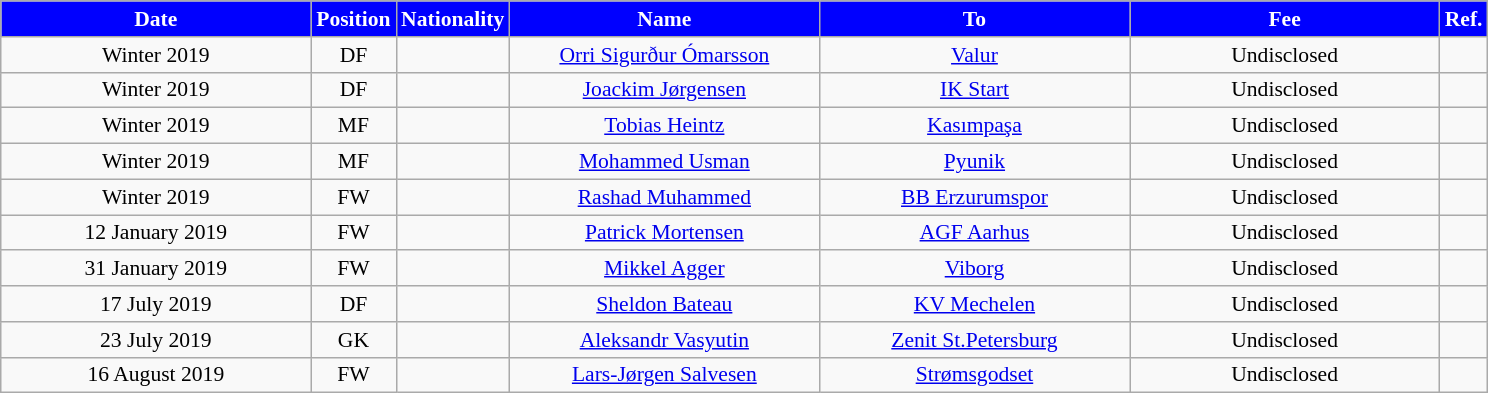<table class="wikitable"  style="text-align:center; font-size:90%; ">
<tr>
<th style="background:#00f; color:white; width:200px;">Date</th>
<th style="background:#00f; color:white; width:50px;">Position</th>
<th style="background:#00f; color:white; width:50px;">Nationality</th>
<th style="background:#00f; color:white; width:200px;">Name</th>
<th style="background:#00f; color:white; width:200px;">To</th>
<th style="background:#00f; color:white; width:200px;">Fee</th>
<th style="background:#00f; color:white; width:25px;">Ref.</th>
</tr>
<tr>
<td>Winter 2019</td>
<td>DF</td>
<td></td>
<td><a href='#'>Orri Sigurður Ómarsson</a></td>
<td><a href='#'>Valur</a></td>
<td>Undisclosed</td>
<td></td>
</tr>
<tr>
<td>Winter 2019</td>
<td>DF</td>
<td></td>
<td><a href='#'>Joackim Jørgensen</a></td>
<td><a href='#'>IK Start</a></td>
<td>Undisclosed</td>
<td></td>
</tr>
<tr>
<td>Winter 2019</td>
<td>MF</td>
<td></td>
<td><a href='#'>Tobias Heintz</a></td>
<td><a href='#'>Kasımpaşa</a></td>
<td>Undisclosed</td>
<td></td>
</tr>
<tr>
<td>Winter 2019</td>
<td>MF</td>
<td></td>
<td><a href='#'>Mohammed Usman</a></td>
<td><a href='#'>Pyunik</a></td>
<td>Undisclosed</td>
<td></td>
</tr>
<tr>
<td>Winter 2019</td>
<td>FW</td>
<td></td>
<td><a href='#'>Rashad Muhammed</a></td>
<td><a href='#'>BB Erzurumspor</a></td>
<td>Undisclosed</td>
<td></td>
</tr>
<tr>
<td>12 January 2019</td>
<td>FW</td>
<td></td>
<td><a href='#'>Patrick Mortensen</a></td>
<td><a href='#'>AGF Aarhus</a></td>
<td>Undisclosed</td>
<td></td>
</tr>
<tr>
<td>31 January 2019</td>
<td>FW</td>
<td></td>
<td><a href='#'>Mikkel Agger</a></td>
<td><a href='#'>Viborg</a></td>
<td>Undisclosed</td>
<td></td>
</tr>
<tr>
<td>17 July 2019</td>
<td>DF</td>
<td></td>
<td><a href='#'>Sheldon Bateau</a></td>
<td><a href='#'>KV Mechelen</a></td>
<td>Undisclosed</td>
<td></td>
</tr>
<tr>
<td>23 July 2019</td>
<td>GK</td>
<td></td>
<td><a href='#'>Aleksandr Vasyutin</a></td>
<td><a href='#'>Zenit St.Petersburg</a></td>
<td>Undisclosed</td>
<td></td>
</tr>
<tr>
<td>16 August 2019</td>
<td>FW</td>
<td></td>
<td><a href='#'>Lars-Jørgen Salvesen</a></td>
<td><a href='#'>Strømsgodset</a></td>
<td>Undisclosed</td>
<td></td>
</tr>
</table>
